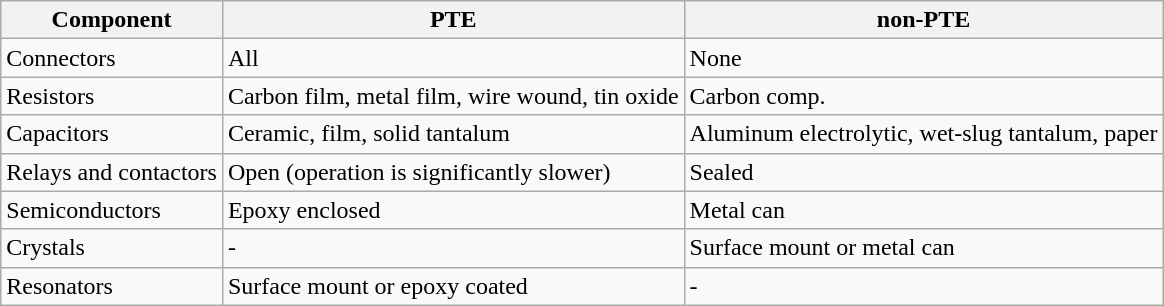<table class="wikitable">
<tr>
<th>Component</th>
<th>PTE</th>
<th>non-PTE</th>
</tr>
<tr>
<td>Connectors</td>
<td>All</td>
<td>None</td>
</tr>
<tr>
<td>Resistors</td>
<td>Carbon film, metal film, wire wound, tin oxide</td>
<td>Carbon comp.</td>
</tr>
<tr>
<td>Capacitors</td>
<td>Ceramic, film, solid tantalum</td>
<td>Aluminum electrolytic, wet-slug tantalum, paper</td>
</tr>
<tr>
<td>Relays and contactors</td>
<td>Open (operation is significantly slower)</td>
<td>Sealed</td>
</tr>
<tr>
<td>Semiconductors</td>
<td>Epoxy enclosed</td>
<td>Metal can</td>
</tr>
<tr>
<td>Crystals</td>
<td>-</td>
<td>Surface mount  or metal can</td>
</tr>
<tr>
<td>Resonators</td>
<td>Surface mount or epoxy coated</td>
<td>-</td>
</tr>
</table>
